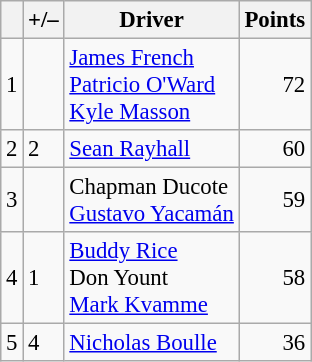<table class="wikitable" style="font-size: 95%;">
<tr>
<th scope="col"></th>
<th scope="col">+/–</th>
<th scope="col">Driver</th>
<th scope="col">Points</th>
</tr>
<tr>
<td align=center>1</td>
<td align="left"></td>
<td> <a href='#'>James French</a><br> <a href='#'>Patricio O'Ward</a><br> <a href='#'>Kyle Masson</a></td>
<td align=right>72</td>
</tr>
<tr>
<td align=center>2</td>
<td align="left"> 2</td>
<td> <a href='#'>Sean Rayhall</a></td>
<td align=right>60</td>
</tr>
<tr>
<td align=center>3</td>
<td align="left"></td>
<td> Chapman Ducote<br> <a href='#'>Gustavo Yacamán</a></td>
<td align=right>59</td>
</tr>
<tr>
<td align=center>4</td>
<td align="left"> 1</td>
<td> <a href='#'>Buddy Rice</a><br> Don Yount<br> <a href='#'>Mark Kvamme</a></td>
<td align=right>58</td>
</tr>
<tr>
<td align=center>5</td>
<td align="left"> 4</td>
<td> <a href='#'>Nicholas Boulle</a></td>
<td align=right>36</td>
</tr>
</table>
